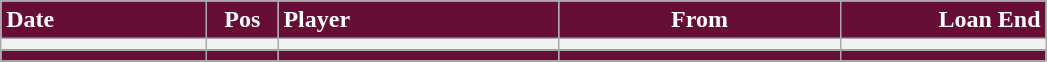<table class="wikitable">
<tr>
<th style="background:#670E36; color:#ffffff; text-align:left; width:130px">Date</th>
<th style="background:#670E36; color:#ffffff; text-align:center; width:40px">Pos</th>
<th style="background:#670E36; color:#ffffff; text-align:left; width:180px">Player</th>
<th style="background:#670E36; color:#ffffff; text-align:center; width:180px">From</th>
<th style="background:#670E36; color:#ffffff; text-align:right; width:130px">Loan End</th>
</tr>
<tr>
<th></th>
<th></th>
<th></th>
<th></th>
<th></th>
</tr>
<tr>
<th style="background:#670E36;"></th>
<th style="background:#670E36;"></th>
<th style="background:#670E36;"></th>
<th style="background:#670E36;"></th>
<th style="background:#670E36;"></th>
</tr>
</table>
